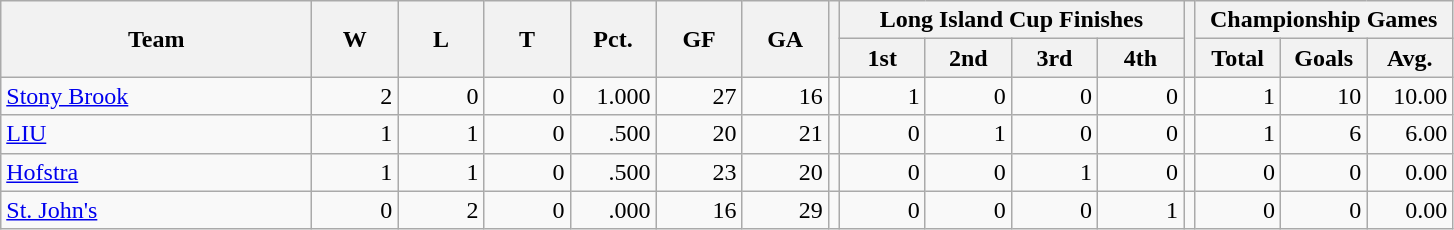<table class="wikitable">
<tr>
<th rowspan="2" width="200" scope="col">Team</th>
<th rowspan="2" width="50" scope="col">W</th>
<th rowspan="2" width="50" scope="col">L</th>
<th rowspan="2" width="50" scope="col">T</th>
<th rowspan="2" width="50" scope="col">Pct.</th>
<th rowspan="2" width="50" scope="col">GF</th>
<th rowspan="2" width="50" scope="col">GA</th>
<th rowspan="2"></th>
<th colspan="4">Long Island Cup Finishes</th>
<th rowspan="2"></th>
<th colspan="3">Championship Games</th>
</tr>
<tr>
<th width="50" scope="col">1st</th>
<th width="50" scope="col">2nd</th>
<th width="50" scope="col">3rd</th>
<th width="50" scope="col">4th</th>
<th width="50" scope="col">Total</th>
<th width="50" scope="col">Goals</th>
<th width="50" scope="col">Avg.</th>
</tr>
<tr>
<td><a href='#'>Stony Brook</a></td>
<td style="text-align: right;">2</td>
<td style="text-align: right;">0</td>
<td style="text-align: right;">0</td>
<td style="text-align: right;">1.000</td>
<td style="text-align: right;">27</td>
<td style="text-align: right;">16</td>
<td></td>
<td style="text-align: right;">1</td>
<td style="text-align: right;">0</td>
<td style="text-align: right;">0</td>
<td style="text-align: right;">0</td>
<td></td>
<td style="text-align: right;">1</td>
<td style="text-align: right;">10</td>
<td style="text-align: right;">10.00</td>
</tr>
<tr>
<td><a href='#'>LIU</a></td>
<td style="text-align: right;">1</td>
<td style="text-align: right;">1</td>
<td style="text-align: right;">0</td>
<td style="text-align: right;">.500</td>
<td style="text-align: right;">20</td>
<td style="text-align: right;">21</td>
<td></td>
<td style="text-align: right;">0</td>
<td style="text-align: right;">1</td>
<td style="text-align: right;">0</td>
<td style="text-align: right;">0</td>
<td></td>
<td style="text-align: right;">1</td>
<td style="text-align: right;">6</td>
<td style="text-align: right;">6.00</td>
</tr>
<tr>
<td><a href='#'>Hofstra</a></td>
<td style="text-align: right;">1</td>
<td style="text-align: right;">1</td>
<td style="text-align: right;">0</td>
<td style="text-align: right;">.500</td>
<td style="text-align: right;">23</td>
<td style="text-align: right;">20</td>
<td></td>
<td style="text-align: right;">0</td>
<td style="text-align: right;">0</td>
<td style="text-align: right;">1</td>
<td style="text-align: right;">0</td>
<td></td>
<td style="text-align: right;">0</td>
<td style="text-align: right;">0</td>
<td style="text-align: right;">0.00</td>
</tr>
<tr>
<td><a href='#'>St. John's</a></td>
<td style="text-align: right;">0</td>
<td style="text-align: right;">2</td>
<td style="text-align: right;">0</td>
<td style="text-align: right;">.000</td>
<td style="text-align: right;">16</td>
<td style="text-align: right;">29</td>
<td></td>
<td style="text-align: right;">0</td>
<td style="text-align: right;">0</td>
<td style="text-align: right;">0</td>
<td style="text-align: right;">1</td>
<td></td>
<td style="text-align: right;">0</td>
<td style="text-align: right;">0</td>
<td style="text-align: right;">0.00</td>
</tr>
</table>
